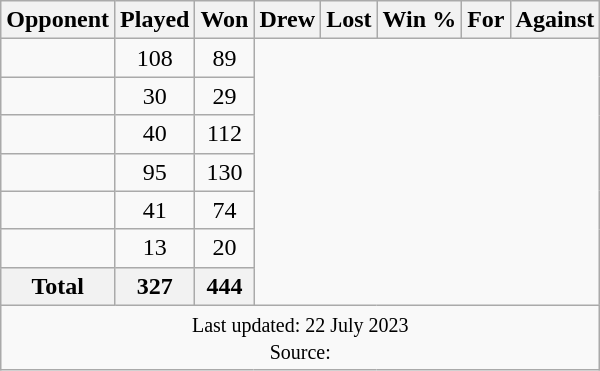<table class="wikitable sortable collapsible">
<tr>
<th>Opponent</th>
<th>Played</th>
<th>Won</th>
<th>Drew</th>
<th>Lost</th>
<th>Win %</th>
<th>For</th>
<th>Against</th>
</tr>
<tr align=center>
<td align=left><br></td>
<td>108</td>
<td>89</td>
</tr>
<tr align=center>
<td align=left><br></td>
<td>30</td>
<td>29</td>
</tr>
<tr align=center>
<td align=left><br></td>
<td>40</td>
<td>112</td>
</tr>
<tr align=center>
<td align=left><br></td>
<td>95</td>
<td>130</td>
</tr>
<tr align=center>
<td align=left><br></td>
<td>41</td>
<td>74</td>
</tr>
<tr align=center>
<td align=left><br></td>
<td>13</td>
<td>20</td>
</tr>
<tr align=center>
<th>Total<br></th>
<th>327</th>
<th>444</th>
</tr>
<tr>
<td colspan=8 align=center><small>Last updated: 22 July 2023<br>Source: <br></small></td>
</tr>
</table>
